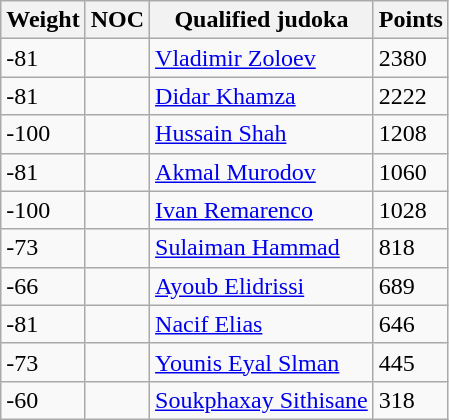<table class="wikitable">
<tr>
<th>Weight</th>
<th>NOC</th>
<th>Qualified judoka</th>
<th>Points</th>
</tr>
<tr>
<td>-81</td>
<td></td>
<td><a href='#'>Vladimir Zoloev</a></td>
<td>2380</td>
</tr>
<tr>
<td>-81</td>
<td></td>
<td><a href='#'>Didar Khamza</a></td>
<td>2222</td>
</tr>
<tr>
<td>-100</td>
<td></td>
<td><a href='#'>Hussain Shah</a></td>
<td>1208</td>
</tr>
<tr>
<td>-81</td>
<td></td>
<td><a href='#'>Akmal Murodov</a></td>
<td>1060</td>
</tr>
<tr>
<td>-100</td>
<td></td>
<td><a href='#'>Ivan Remarenco</a></td>
<td>1028</td>
</tr>
<tr>
<td>-73</td>
<td></td>
<td><a href='#'>Sulaiman Hammad</a></td>
<td>818</td>
</tr>
<tr>
<td>-66</td>
<td></td>
<td><a href='#'>Ayoub Elidrissi</a></td>
<td>689</td>
</tr>
<tr>
<td>-81</td>
<td></td>
<td><a href='#'>Nacif Elias</a></td>
<td>646</td>
</tr>
<tr>
<td>-73</td>
<td></td>
<td><a href='#'>Younis Eyal Slman</a></td>
<td>445</td>
</tr>
<tr>
<td>-60</td>
<td></td>
<td><a href='#'>Soukphaxay Sithisane</a></td>
<td>318</td>
</tr>
</table>
